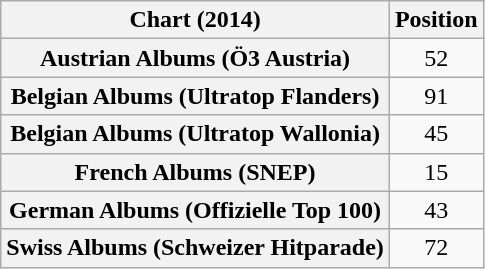<table class="wikitable sortable plainrowheaders" style="text-align:center">
<tr>
<th scope="col">Chart (2014)</th>
<th scope="col">Position</th>
</tr>
<tr>
<th scope="row">Austrian Albums (Ö3 Austria)</th>
<td>52</td>
</tr>
<tr>
<th scope="row">Belgian Albums (Ultratop Flanders)</th>
<td>91</td>
</tr>
<tr>
<th scope="row">Belgian Albums (Ultratop Wallonia)</th>
<td>45</td>
</tr>
<tr>
<th scope="row">French Albums (SNEP)</th>
<td>15</td>
</tr>
<tr>
<th scope="row">German Albums (Offizielle Top 100)</th>
<td>43</td>
</tr>
<tr>
<th scope="row">Swiss Albums (Schweizer Hitparade)</th>
<td>72</td>
</tr>
</table>
